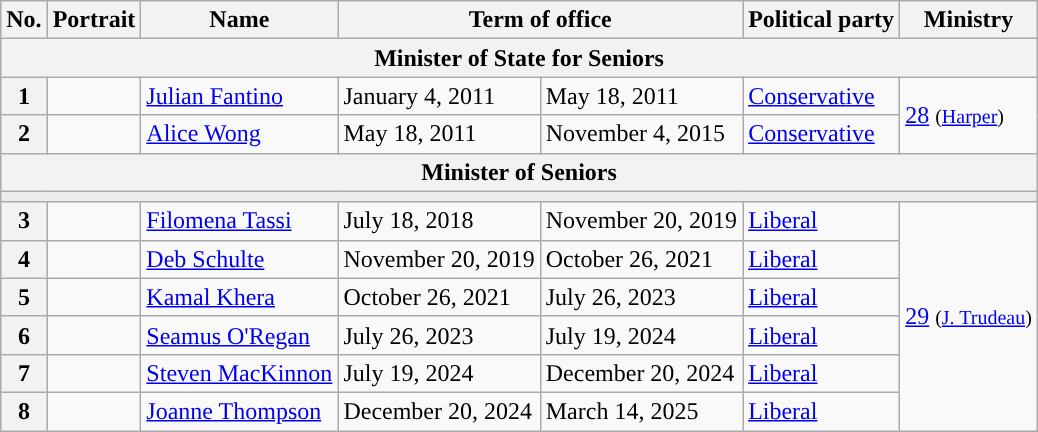<table class="wikitable">
<tr>
<th>No.</th>
<th>Portrait</th>
<th>Name</th>
<th colspan=2>Term of office</th>
<th>Political party</th>
<th>Ministry</th>
</tr>
<tr>
<th colspan=7>Minister of State for Seniors</th>
</tr>
<tr>
<th style="background:">1</th>
<td></td>
<td><a href='#'>Julian Fantino</a></td>
<td>January 4, 2011</td>
<td>May 18, 2011</td>
<td><a href='#'>Conservative</a></td>
<td rowspan=2><a href='#'>28</a> <small>(<a href='#'>Harper</a>)</small></td>
</tr>
<tr>
<th style="background:">2</th>
<td></td>
<td><a href='#'>Alice Wong</a></td>
<td>May 18, 2011</td>
<td>November 4, 2015</td>
<td><a href='#'>Conservative</a></td>
</tr>
<tr>
<th colspan=7>Minister of Seniors</th>
</tr>
<tr>
<td colspan=7 style="background: #ececec; color: #2C2C2C; vertical-align: middle;"></td>
</tr>
<tr>
<th style="background:">3</th>
<td></td>
<td><a href='#'>Filomena Tassi</a></td>
<td>July 18, 2018</td>
<td>November 20, 2019</td>
<td><a href='#'>Liberal</a></td>
<td rowspan="6"><a href='#'>29</a> <small>(<a href='#'>J. Trudeau</a>)</small></td>
</tr>
<tr>
<th style="background:">4</th>
<td></td>
<td><a href='#'>Deb Schulte</a></td>
<td>November 20, 2019</td>
<td>October 26, 2021</td>
<td><a href='#'>Liberal</a></td>
</tr>
<tr>
<th style="background:">5</th>
<td></td>
<td><a href='#'>Kamal Khera</a></td>
<td>October 26, 2021</td>
<td>July 26, 2023</td>
<td><a href='#'>Liberal</a></td>
</tr>
<tr>
<th ! style="background:">6</th>
<td></td>
<td><a href='#'>Seamus O'Regan</a></td>
<td>July 26, 2023</td>
<td>July 19, 2024</td>
<td><a href='#'>Liberal</a></td>
</tr>
<tr>
<th ! style="background:">7</th>
<td></td>
<td><a href='#'>Steven MacKinnon</a></td>
<td>July 19, 2024</td>
<td>December 20, 2024</td>
<td><a href='#'>Liberal</a></td>
</tr>
<tr>
<th ! style="background:">8</th>
<td></td>
<td><a href='#'>Joanne Thompson</a></td>
<td>December 20, 2024</td>
<td>March 14, 2025</td>
<td><a href='#'>Liberal</a></td>
</tr>
</table>
